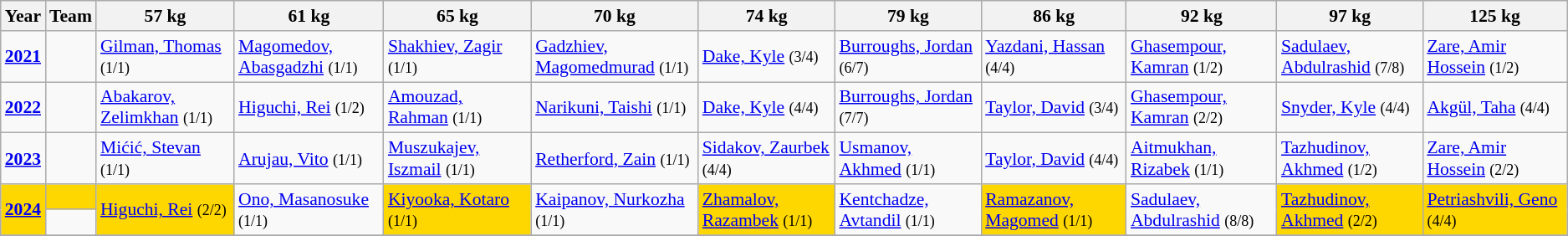<table class="wikitable sortable" style="font-size: 90%">
<tr>
<th>Year</th>
<th>Team</th>
<th width=200>57 kg</th>
<th width=200>61 kg</th>
<th width=200>65 kg</th>
<th width=200>70 kg</th>
<th width=200>74 kg</th>
<th width=200>79 kg</th>
<th width=200>86 kg</th>
<th width=200>92 kg</th>
<th width=200>97 kg</th>
<th width=200>125 kg</th>
</tr>
<tr>
<td><strong><a href='#'>2021</a></strong></td>
<td></td>
<td> <a href='#'>Gilman, Thomas</a> <small>(1/1)</small></td>
<td> <a href='#'>Magomedov, Abasgadzhi</a> <small>(1/1)</small></td>
<td> <a href='#'>Shakhiev, Zagir</a> <small>(1/1)</small></td>
<td> <a href='#'>Gadzhiev, Magomedmurad</a> <small>(1/1)</small></td>
<td> <a href='#'>Dake, Kyle</a> <small>(3/4)</small></td>
<td> <a href='#'>Burroughs, Jordan</a> <small>(6/7)</small></td>
<td> <a href='#'>Yazdani, Hassan</a> <small>(4/4)</small></td>
<td> <a href='#'>Ghasempour, Kamran</a> <small>(1/2)</small></td>
<td> <a href='#'>Sadulaev, Abdulrashid</a> <small>(7/8)</small></td>
<td> <a href='#'>Zare, Amir Hossein</a> <small>(1/2)</small></td>
</tr>
<tr>
<td><strong><a href='#'>2022</a></strong></td>
<td></td>
<td> <a href='#'>Abakarov, Zelimkhan</a> <small>(1/1)</small></td>
<td> <a href='#'>Higuchi, Rei</a> <small>(1/2)</small></td>
<td> <a href='#'>Amouzad, Rahman</a> <small>(1/1)</small></td>
<td> <a href='#'>Narikuni, Taishi</a> <small>(1/1)</small></td>
<td> <a href='#'>Dake, Kyle</a> <small>(4/4)</small></td>
<td> <a href='#'>Burroughs, Jordan</a> <small>(7/7)</small></td>
<td> <a href='#'>Taylor, David</a> <small>(3/4)</small></td>
<td> <a href='#'>Ghasempour, Kamran</a> <small>(2/2)</small></td>
<td> <a href='#'>Snyder, Kyle</a> <small>(4/4)</small></td>
<td> <a href='#'>Akgül, Taha</a> <small>(4/4)</small></td>
</tr>
<tr>
<td><strong><a href='#'>2023</a></strong></td>
<td></td>
<td> <a href='#'>Mićić, Stevan</a> <small>(1/1)</small></td>
<td> <a href='#'>Arujau, Vito</a> <small>(1/1)</small></td>
<td> <a href='#'>Muszukajev, Iszmail</a> <small>(1/1)</small></td>
<td> <a href='#'>Retherford, Zain</a> <small>(1/1)</small></td>
<td> <a href='#'>Sidakov, Zaurbek</a> <small>(4/4)</small></td>
<td> <a href='#'>Usmanov, Akhmed</a> <small>(1/1)</small></td>
<td> <a href='#'>Taylor, David</a> <small>(4/4)</small></td>
<td> <a href='#'>Aitmukhan, Rizabek</a> <small>(1/1)</small></td>
<td> <a href='#'>Tazhudinov, Akhmed</a> <small>(1/2)</small></td>
<td> <a href='#'>Zare, Amir Hossein</a> <small>(2/2)</small></td>
</tr>
<tr>
<td rowspan=2 bgcolor="GOLD"><strong><a href='#'>2024</a></strong></td>
<td bgcolor="GOLD"></td>
<td rowspan=2 bgcolor="GOLD"> <a href='#'>Higuchi, Rei</a> <small>(2/2)</small></td>
<td rowspan=2> <a href='#'>Ono, Masanosuke</a> <small>(1/1)</small></td>
<td rowspan=2 bgcolor="GOLD"> <a href='#'>Kiyooka, Kotaro</a> <small>(1/1)</small></td>
<td rowspan=2> <a href='#'>Kaipanov, Nurkozha</a> <small>(1/1)</small></td>
<td rowspan=2 bgcolor="GOLD"> <a href='#'>Zhamalov, Razambek</a> <small>(1/1)</small></td>
<td rowspan=2> <a href='#'>Kentchadze, Avtandil</a> <small>(1/1)</small></td>
<td rowspan=2 bgcolor="GOLD"> <a href='#'>Ramazanov, Magomed</a> <small>(1/1)</small></td>
<td rowspan=2> <a href='#'>Sadulaev, Abdulrashid</a> <small>(8/8)</small></td>
<td rowspan=2 bgcolor="GOLD"> <a href='#'>Tazhudinov, Akhmed</a> <small>(2/2)</small></td>
<td rowspan=2 bgcolor="GOLD"> <a href='#'>Petriashvili, Geno</a> <small>(4/4)</small></td>
</tr>
<tr>
<td></td>
</tr>
<tr>
</tr>
</table>
